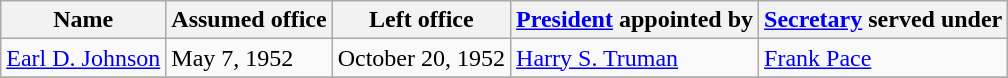<table class="wikitable">
<tr>
<th>Name</th>
<th>Assumed office</th>
<th>Left office</th>
<th><a href='#'>President</a> appointed by</th>
<th><a href='#'>Secretary</a> served under</th>
</tr>
<tr>
<td><a href='#'>Earl D. Johnson</a></td>
<td>May 7, 1952</td>
<td>October 20, 1952</td>
<td><a href='#'>Harry S. Truman</a></td>
<td><a href='#'>Frank Pace</a></td>
</tr>
<tr>
</tr>
</table>
